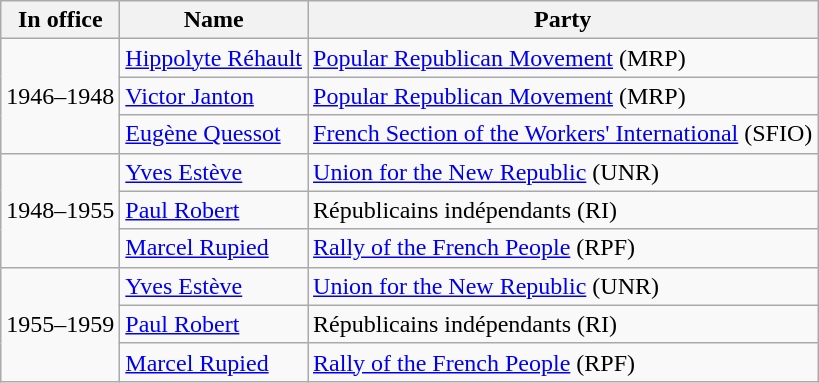<table class="wikitable sortable">
<tr>
<th>In office</th>
<th>Name</th>
<th>Party</th>
</tr>
<tr>
<td rowspan=3>1946–1948</td>
<td><a href='#'>Hippolyte Réhault</a></td>
<td><a href='#'>Popular Republican Movement</a> (MRP)</td>
</tr>
<tr>
<td><a href='#'>Victor Janton</a></td>
<td><a href='#'>Popular Republican Movement</a> (MRP)</td>
</tr>
<tr>
<td><a href='#'>Eugène Quessot</a></td>
<td><a href='#'>French Section of the Workers' International</a> (SFIO)</td>
</tr>
<tr>
<td rowspan=3>1948–1955</td>
<td><a href='#'>Yves Estève</a></td>
<td><a href='#'>Union for the New Republic</a> (UNR)</td>
</tr>
<tr>
<td><a href='#'>Paul Robert</a></td>
<td>Républicains indépendants (RI)</td>
</tr>
<tr>
<td><a href='#'>Marcel Rupied</a></td>
<td><a href='#'>Rally of the French People</a> (RPF)</td>
</tr>
<tr>
<td rowspan=3>1955–1959</td>
<td><a href='#'>Yves Estève</a></td>
<td><a href='#'>Union for the New Republic</a> (UNR)</td>
</tr>
<tr>
<td><a href='#'>Paul Robert</a></td>
<td>Républicains indépendants (RI)</td>
</tr>
<tr>
<td><a href='#'>Marcel Rupied</a></td>
<td><a href='#'>Rally of the French People</a> (RPF)</td>
</tr>
</table>
